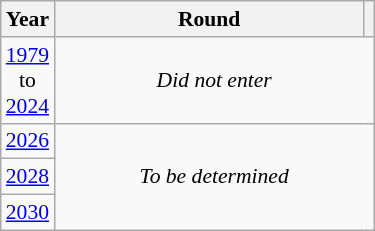<table class="wikitable" style="text-align: center; font-size:90%">
<tr>
<th>Year</th>
<th style="width:200px">Round</th>
<th></th>
</tr>
<tr>
<td><a href='#'>1979</a><br>to<br><a href='#'>2024</a></td>
<td colspan="2"><em>Did not enter</em></td>
</tr>
<tr>
<td><a href='#'>2026</a></td>
<td colspan="2" rowspan="3"><em>To be determined</em></td>
</tr>
<tr>
<td><a href='#'>2028</a></td>
</tr>
<tr>
<td><a href='#'>2030</a></td>
</tr>
</table>
